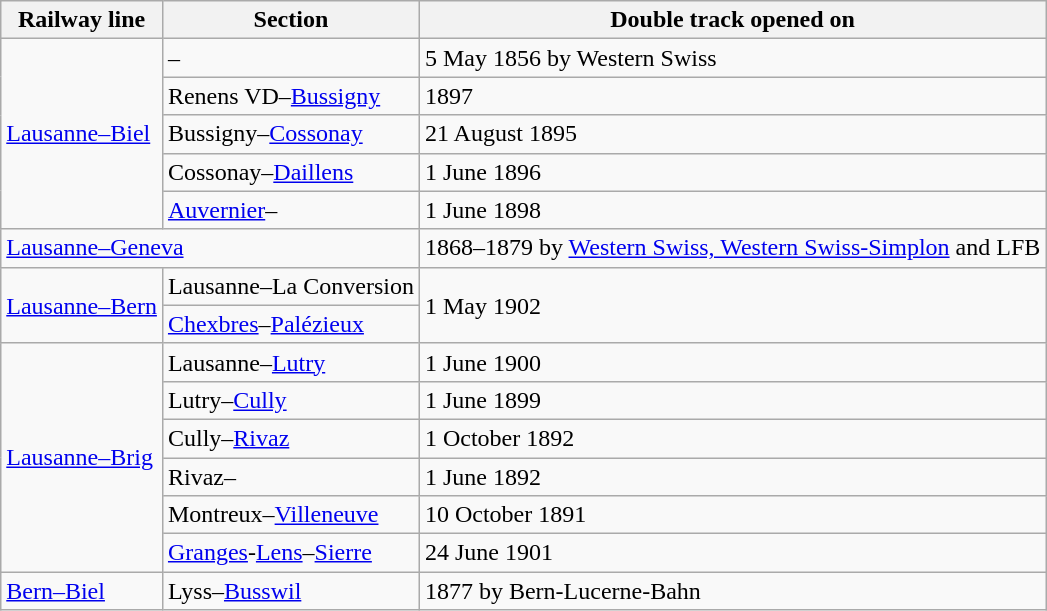<table class="wikitable">
<tr>
<th>Railway line</th>
<th>Section</th>
<th>Double track opened on</th>
</tr>
<tr>
<td rowspan="5"><a href='#'>Lausanne–Biel</a></td>
<td>–</td>
<td>5 May 1856 by Western Swiss</td>
</tr>
<tr>
<td>Renens VD–<a href='#'>Bussigny</a></td>
<td>1897</td>
</tr>
<tr>
<td>Bussigny–<a href='#'>Cossonay</a></td>
<td>21 August 1895</td>
</tr>
<tr>
<td>Cossonay–<a href='#'>Daillens</a></td>
<td>1 June 1896</td>
</tr>
<tr>
<td><a href='#'>Auvernier</a>–</td>
<td>1 June 1898</td>
</tr>
<tr>
<td colspan="2"><a href='#'>Lausanne–Geneva</a></td>
<td>1868–1879 by <a href='#'>Western Swiss, Western Swiss-Simplon</a> and LFB</td>
</tr>
<tr>
<td rowspan="2"><a href='#'>Lausanne–Bern</a></td>
<td>Lausanne–La Conversion</td>
<td rowspan="2">1 May 1902</td>
</tr>
<tr>
<td><a href='#'>Chexbres</a>–<a href='#'>Palézieux</a></td>
</tr>
<tr>
<td rowspan="6"><a href='#'>Lausanne–Brig</a></td>
<td>Lausanne–<a href='#'>Lutry</a></td>
<td>1 June 1900</td>
</tr>
<tr>
<td>Lutry–<a href='#'>Cully</a></td>
<td>1 June 1899</td>
</tr>
<tr>
<td>Cully–<a href='#'>Rivaz</a></td>
<td>1 October 1892</td>
</tr>
<tr>
<td>Rivaz–</td>
<td>1 June 1892</td>
</tr>
<tr>
<td>Montreux–<a href='#'>Villeneuve</a></td>
<td>10 October 1891</td>
</tr>
<tr>
<td><a href='#'>Granges</a>-<a href='#'>Lens</a>–<a href='#'>Sierre</a></td>
<td>24 June 1901</td>
</tr>
<tr>
<td><a href='#'>Bern–Biel</a></td>
<td>Lyss–<a href='#'>Busswil</a></td>
<td>1877 by Bern-Lucerne-Bahn</td>
</tr>
</table>
